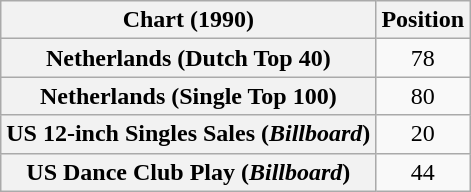<table class="wikitable sortable plainrowheaders" style="text-align:center">
<tr>
<th>Chart (1990)</th>
<th>Position</th>
</tr>
<tr>
<th scope="row">Netherlands (Dutch Top 40)</th>
<td>78</td>
</tr>
<tr>
<th scope="row">Netherlands (Single Top 100)</th>
<td>80</td>
</tr>
<tr>
<th scope="row">US 12-inch Singles Sales (<em>Billboard</em>)</th>
<td>20</td>
</tr>
<tr>
<th scope="row">US Dance Club Play (<em>Billboard</em>)</th>
<td>44</td>
</tr>
</table>
